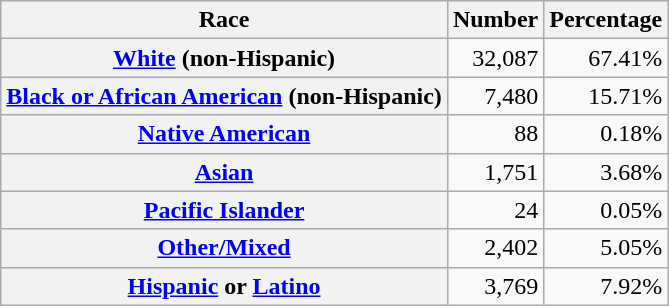<table class="wikitable" style="text-align:right">
<tr>
<th scope="col">Race</th>
<th scope="col">Number</th>
<th scope="col">Percentage</th>
</tr>
<tr>
<th scope="row"><a href='#'>White</a> (non-Hispanic)</th>
<td>32,087</td>
<td>67.41%</td>
</tr>
<tr>
<th scope="row"><a href='#'>Black or African American</a> (non-Hispanic)</th>
<td>7,480</td>
<td>15.71%</td>
</tr>
<tr>
<th scope="row"><a href='#'>Native American</a></th>
<td>88</td>
<td>0.18%</td>
</tr>
<tr>
<th scope="row"><a href='#'>Asian</a></th>
<td>1,751</td>
<td>3.68%</td>
</tr>
<tr>
<th scope="row"><a href='#'>Pacific Islander</a></th>
<td>24</td>
<td>0.05%</td>
</tr>
<tr>
<th scope="row"><a href='#'>Other/Mixed</a></th>
<td>2,402</td>
<td>5.05%</td>
</tr>
<tr>
<th scope="row"><a href='#'>Hispanic</a> or <a href='#'>Latino</a></th>
<td>3,769</td>
<td>7.92%</td>
</tr>
</table>
